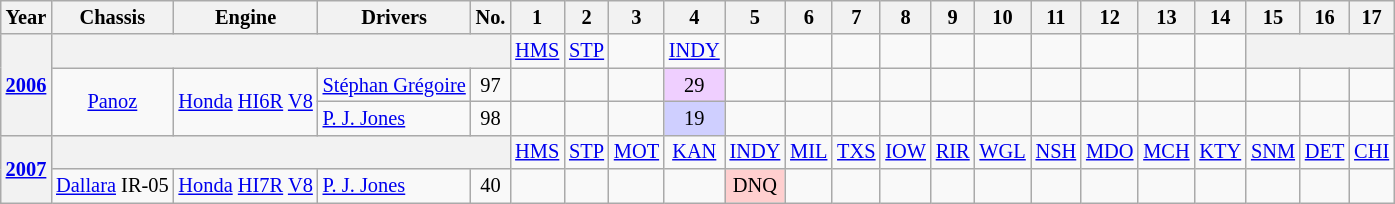<table class="wikitable" style="text-align:center; font-size:85%">
<tr>
<th>Year</th>
<th>Chassis</th>
<th>Engine</th>
<th>Drivers</th>
<th>No.</th>
<th>1</th>
<th>2</th>
<th>3</th>
<th>4</th>
<th>5</th>
<th>6</th>
<th>7</th>
<th>8</th>
<th>9</th>
<th>10</th>
<th>11</th>
<th>12</th>
<th>13</th>
<th>14</th>
<th>15</th>
<th>16</th>
<th>17</th>
</tr>
<tr>
<th rowspan=3><a href='#'>2006</a></th>
<th colspan=4></th>
<td><a href='#'>HMS</a></td>
<td><a href='#'>STP</a></td>
<td></td>
<td><a href='#'>INDY</a></td>
<td></td>
<td></td>
<td></td>
<td></td>
<td></td>
<td></td>
<td></td>
<td></td>
<td></td>
<td></td>
<th colspan=3></th>
</tr>
<tr>
<td rowspan=2><a href='#'>Panoz</a></td>
<td rowspan=2><a href='#'>Honda</a> <a href='#'>HI6R</a> <a href='#'>V8</a></td>
<td align=left> <a href='#'>Stéphan Grégoire</a></td>
<td>97</td>
<td></td>
<td></td>
<td></td>
<td style="background:#EFCFFF;" align=center>29</td>
<td></td>
<td></td>
<td></td>
<td></td>
<td></td>
<td></td>
<td></td>
<td></td>
<td></td>
<td></td>
<td></td>
<td></td>
<td></td>
</tr>
<tr>
<td align=left> <a href='#'>P. J. Jones</a></td>
<td>98</td>
<td></td>
<td></td>
<td></td>
<td style="background:#CFCFFF;" align=center>19</td>
<td></td>
<td></td>
<td></td>
<td></td>
<td></td>
<td></td>
<td></td>
<td></td>
<td></td>
<td></td>
<td></td>
<td></td>
<td></td>
</tr>
<tr>
<th rowspan=2><a href='#'>2007</a></th>
<th colspan=4></th>
<td><a href='#'>HMS</a></td>
<td><a href='#'>STP</a></td>
<td><a href='#'>MOT</a></td>
<td><a href='#'>KAN</a></td>
<td><a href='#'>INDY</a></td>
<td><a href='#'>MIL</a></td>
<td><a href='#'>TXS</a></td>
<td><a href='#'>IOW</a></td>
<td><a href='#'>RIR</a></td>
<td><a href='#'>WGL</a></td>
<td><a href='#'>NSH</a></td>
<td><a href='#'>MDO</a></td>
<td><a href='#'>MCH</a></td>
<td><a href='#'>KTY</a></td>
<td><a href='#'>SNM</a></td>
<td><a href='#'>DET</a></td>
<td><a href='#'>CHI</a></td>
</tr>
<tr>
<td><a href='#'>Dallara</a> IR-05</td>
<td><a href='#'>Honda</a> <a href='#'>HI7R</a> <a href='#'>V8</a></td>
<td align=lefT> <a href='#'>P. J. Jones</a></td>
<td>40</td>
<td></td>
<td></td>
<td></td>
<td></td>
<td style="background:#FFCFCF;" align=center>DNQ</td>
<td></td>
<td></td>
<td></td>
<td></td>
<td></td>
<td></td>
<td></td>
<td></td>
<td></td>
<td></td>
<td></td>
<td></td>
</tr>
</table>
